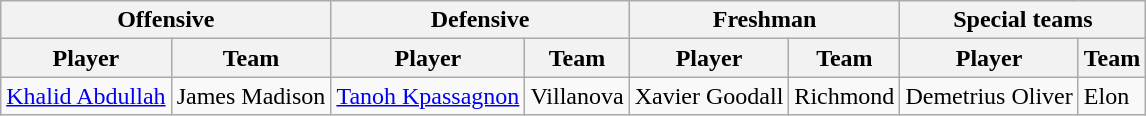<table class="wikitable" border="1">
<tr>
<th colspan="2">Offensive</th>
<th colspan="2">Defensive</th>
<th colspan="2">Freshman</th>
<th colspan="2">Special teams</th>
</tr>
<tr>
<th>Player</th>
<th>Team</th>
<th>Player</th>
<th>Team</th>
<th>Player</th>
<th>Team</th>
<th>Player</th>
<th>Team</th>
</tr>
<tr>
<td><a href='#'>Khalid Abdullah</a></td>
<td>James Madison</td>
<td><a href='#'>Tanoh Kpassagnon</a></td>
<td>Villanova</td>
<td>Xavier Goodall</td>
<td>Richmond</td>
<td>Demetrius Oliver</td>
<td>Elon</td>
</tr>
</table>
